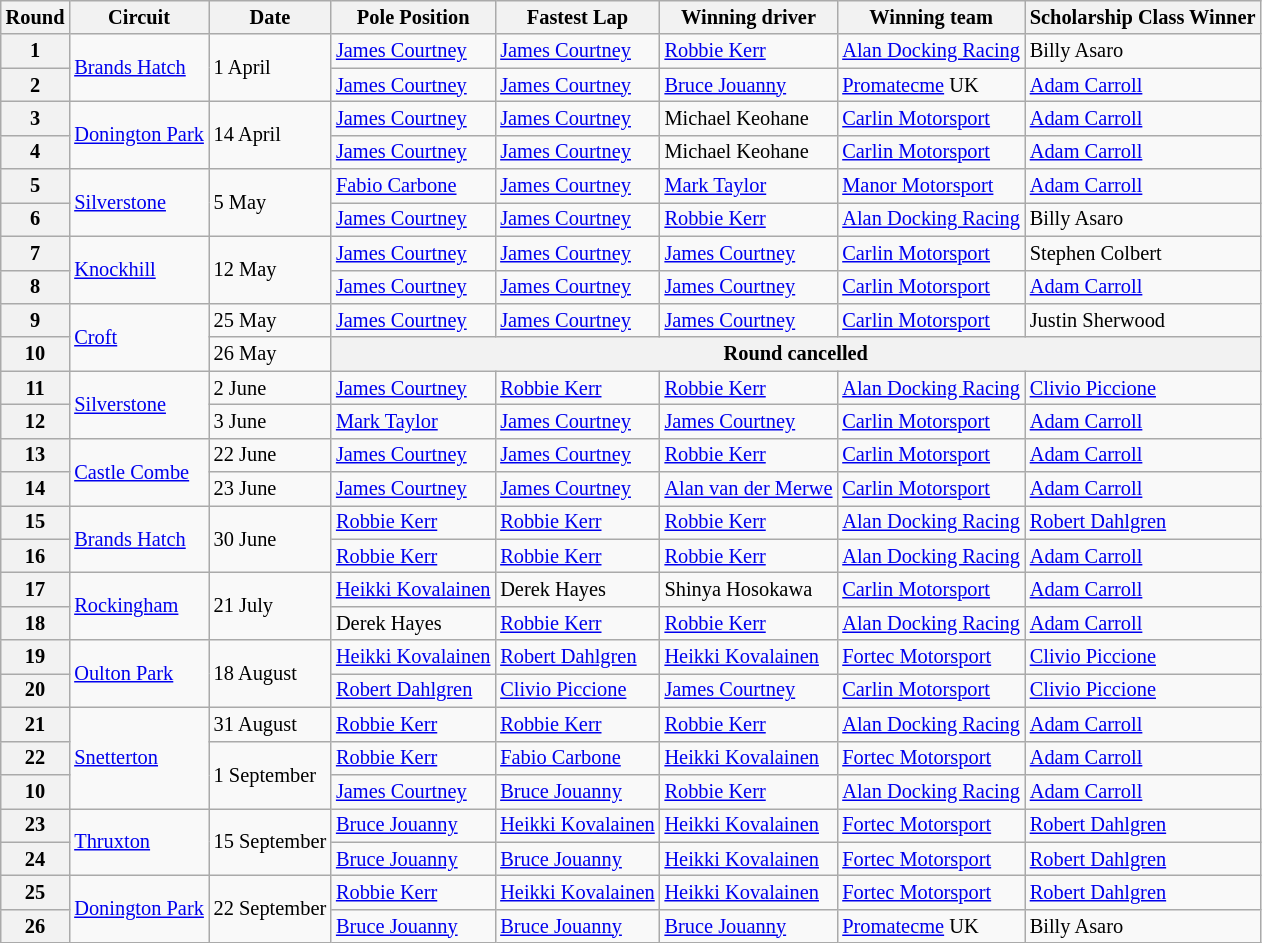<table class="wikitable" style="font-size: 85%;">
<tr>
<th nowrap>Round</th>
<th nowrap>Circuit</th>
<th nowrap>Date</th>
<th nowrap>Pole Position</th>
<th nowrap>Fastest Lap</th>
<th nowrap>Winning driver</th>
<th nowrap>Winning team</th>
<th nowrap>Scholarship Class Winner</th>
</tr>
<tr>
<th>1</th>
<td rowspan=2> <a href='#'>Brands Hatch</a></td>
<td rowspan=2>1 April</td>
<td> <a href='#'>James Courtney</a></td>
<td> <a href='#'>James Courtney</a></td>
<td> <a href='#'>Robbie Kerr</a></td>
<td nowrap><a href='#'>Alan Docking Racing</a></td>
<td> Billy Asaro</td>
</tr>
<tr>
<th>2</th>
<td> <a href='#'>James Courtney</a></td>
<td> <a href='#'>James Courtney</a></td>
<td> <a href='#'>Bruce Jouanny</a></td>
<td><a href='#'>Promatecme</a> UK</td>
<td> <a href='#'>Adam Carroll</a></td>
</tr>
<tr>
<th>3</th>
<td rowspan=2> <a href='#'>Donington Park</a></td>
<td rowspan=2>14 April</td>
<td> <a href='#'>James Courtney</a></td>
<td> <a href='#'>James Courtney</a></td>
<td> Michael Keohane</td>
<td><a href='#'>Carlin Motorsport</a></td>
<td> <a href='#'>Adam Carroll</a></td>
</tr>
<tr>
<th>4</th>
<td> <a href='#'>James Courtney</a></td>
<td> <a href='#'>James Courtney</a></td>
<td> Michael Keohane</td>
<td><a href='#'>Carlin Motorsport</a></td>
<td> <a href='#'>Adam Carroll</a></td>
</tr>
<tr>
<th>5</th>
<td rowspan=2> <a href='#'>Silverstone</a></td>
<td rowspan=2>5 May</td>
<td> <a href='#'>Fabio Carbone</a></td>
<td> <a href='#'>James Courtney</a></td>
<td> <a href='#'>Mark Taylor</a></td>
<td><a href='#'>Manor Motorsport</a></td>
<td> <a href='#'>Adam Carroll</a></td>
</tr>
<tr>
<th>6</th>
<td> <a href='#'>James Courtney</a></td>
<td> <a href='#'>James Courtney</a></td>
<td> <a href='#'>Robbie Kerr</a></td>
<td><a href='#'>Alan Docking Racing</a></td>
<td> Billy Asaro</td>
</tr>
<tr>
<th>7</th>
<td rowspan=2> <a href='#'>Knockhill</a></td>
<td rowspan=2>12 May</td>
<td> <a href='#'>James Courtney</a></td>
<td> <a href='#'>James Courtney</a></td>
<td> <a href='#'>James Courtney</a></td>
<td><a href='#'>Carlin Motorsport</a></td>
<td> Stephen Colbert</td>
</tr>
<tr>
<th>8</th>
<td> <a href='#'>James Courtney</a></td>
<td> <a href='#'>James Courtney</a></td>
<td> <a href='#'>James Courtney</a></td>
<td><a href='#'>Carlin Motorsport</a></td>
<td> <a href='#'>Adam Carroll</a></td>
</tr>
<tr>
<th>9</th>
<td rowspan=2> <a href='#'>Croft</a></td>
<td>25 May</td>
<td> <a href='#'>James Courtney</a></td>
<td> <a href='#'>James Courtney</a></td>
<td> <a href='#'>James Courtney</a></td>
<td><a href='#'>Carlin Motorsport</a></td>
<td> Justin Sherwood</td>
</tr>
<tr>
<th>10</th>
<td>26 May</td>
<th colspan=5>Round cancelled</th>
</tr>
<tr>
<th>11</th>
<td rowspan=2> <a href='#'>Silverstone</a></td>
<td>2 June</td>
<td> <a href='#'>James Courtney</a></td>
<td> <a href='#'>Robbie Kerr</a></td>
<td> <a href='#'>Robbie Kerr</a></td>
<td><a href='#'>Alan Docking Racing</a></td>
<td> <a href='#'>Clivio Piccione</a></td>
</tr>
<tr>
<th>12</th>
<td>3 June</td>
<td> <a href='#'>Mark Taylor</a></td>
<td> <a href='#'>James Courtney</a></td>
<td> <a href='#'>James Courtney</a></td>
<td><a href='#'>Carlin Motorsport</a></td>
<td> <a href='#'>Adam Carroll</a></td>
</tr>
<tr>
<th>13</th>
<td rowspan=2> <a href='#'>Castle Combe</a></td>
<td>22 June</td>
<td> <a href='#'>James Courtney</a></td>
<td> <a href='#'>James Courtney</a></td>
<td> <a href='#'>Robbie Kerr</a></td>
<td><a href='#'>Carlin Motorsport</a></td>
<td> <a href='#'>Adam Carroll</a></td>
</tr>
<tr>
<th>14</th>
<td>23 June</td>
<td> <a href='#'>James Courtney</a></td>
<td> <a href='#'>James Courtney</a></td>
<td> <a href='#'>Alan van der Merwe</a></td>
<td><a href='#'>Carlin Motorsport</a></td>
<td> <a href='#'>Adam Carroll</a></td>
</tr>
<tr>
<th>15</th>
<td rowspan=2> <a href='#'>Brands Hatch</a></td>
<td rowspan=2>30 June</td>
<td> <a href='#'>Robbie Kerr</a></td>
<td> <a href='#'>Robbie Kerr</a></td>
<td> <a href='#'>Robbie Kerr</a></td>
<td><a href='#'>Alan Docking Racing</a></td>
<td> <a href='#'>Robert Dahlgren</a></td>
</tr>
<tr>
<th>16</th>
<td> <a href='#'>Robbie Kerr</a></td>
<td> <a href='#'>Robbie Kerr</a></td>
<td> <a href='#'>Robbie Kerr</a></td>
<td><a href='#'>Alan Docking Racing</a></td>
<td> <a href='#'>Adam Carroll</a></td>
</tr>
<tr>
<th>17</th>
<td rowspan=2> <a href='#'>Rockingham</a></td>
<td rowspan=2>21 July</td>
<td nowrap> <a href='#'>Heikki Kovalainen</a></td>
<td> Derek Hayes</td>
<td> Shinya Hosokawa</td>
<td><a href='#'>Carlin Motorsport</a></td>
<td> <a href='#'>Adam Carroll</a></td>
</tr>
<tr>
<th>18</th>
<td> Derek Hayes</td>
<td> <a href='#'>Robbie Kerr</a></td>
<td> <a href='#'>Robbie Kerr</a></td>
<td><a href='#'>Alan Docking Racing</a></td>
<td> <a href='#'>Adam Carroll</a></td>
</tr>
<tr>
<th>19</th>
<td rowspan=2> <a href='#'>Oulton Park</a></td>
<td rowspan=2>18 August</td>
<td> <a href='#'>Heikki Kovalainen</a></td>
<td> <a href='#'>Robert Dahlgren</a></td>
<td> <a href='#'>Heikki Kovalainen</a></td>
<td><a href='#'>Fortec Motorsport</a></td>
<td> <a href='#'>Clivio Piccione</a></td>
</tr>
<tr>
<th>20</th>
<td> <a href='#'>Robert Dahlgren</a></td>
<td> <a href='#'>Clivio Piccione</a></td>
<td> <a href='#'>James Courtney</a></td>
<td><a href='#'>Carlin Motorsport</a></td>
<td> <a href='#'>Clivio Piccione</a></td>
</tr>
<tr>
<th>21</th>
<td rowspan=3> <a href='#'>Snetterton</a></td>
<td>31 August</td>
<td> <a href='#'>Robbie Kerr</a></td>
<td> <a href='#'>Robbie Kerr</a></td>
<td> <a href='#'>Robbie Kerr</a></td>
<td><a href='#'>Alan Docking Racing</a></td>
<td> <a href='#'>Adam Carroll</a></td>
</tr>
<tr>
<th>22</th>
<td rowspan=2>1 September</td>
<td> <a href='#'>Robbie Kerr</a></td>
<td> <a href='#'>Fabio Carbone</a></td>
<td> <a href='#'>Heikki Kovalainen</a></td>
<td><a href='#'>Fortec Motorsport</a></td>
<td> <a href='#'>Adam Carroll</a></td>
</tr>
<tr>
<th>10</th>
<td> <a href='#'>James Courtney</a></td>
<td> <a href='#'>Bruce Jouanny</a></td>
<td> <a href='#'>Robbie Kerr</a></td>
<td><a href='#'>Alan Docking Racing</a></td>
<td> <a href='#'>Adam Carroll</a></td>
</tr>
<tr>
<th>23</th>
<td rowspan=2> <a href='#'>Thruxton</a></td>
<td rowspan=2>15 September</td>
<td> <a href='#'>Bruce Jouanny</a></td>
<td nowrap> <a href='#'>Heikki Kovalainen</a></td>
<td nowrap> <a href='#'>Heikki Kovalainen</a></td>
<td><a href='#'>Fortec Motorsport</a></td>
<td> <a href='#'>Robert Dahlgren</a></td>
</tr>
<tr>
<th>24</th>
<td> <a href='#'>Bruce Jouanny</a></td>
<td> <a href='#'>Bruce Jouanny</a></td>
<td> <a href='#'>Heikki Kovalainen</a></td>
<td><a href='#'>Fortec Motorsport</a></td>
<td> <a href='#'>Robert Dahlgren</a></td>
</tr>
<tr>
<th>25</th>
<td rowspan=2> <a href='#'>Donington Park</a></td>
<td rowspan=2 nowrap>22 September</td>
<td> <a href='#'>Robbie Kerr</a></td>
<td> <a href='#'>Heikki Kovalainen</a></td>
<td> <a href='#'>Heikki Kovalainen</a></td>
<td><a href='#'>Fortec Motorsport</a></td>
<td> <a href='#'>Robert Dahlgren</a></td>
</tr>
<tr>
<th>26</th>
<td> <a href='#'>Bruce Jouanny</a></td>
<td> <a href='#'>Bruce Jouanny</a></td>
<td> <a href='#'>Bruce Jouanny</a></td>
<td><a href='#'>Promatecme</a> UK</td>
<td> Billy Asaro</td>
</tr>
</table>
